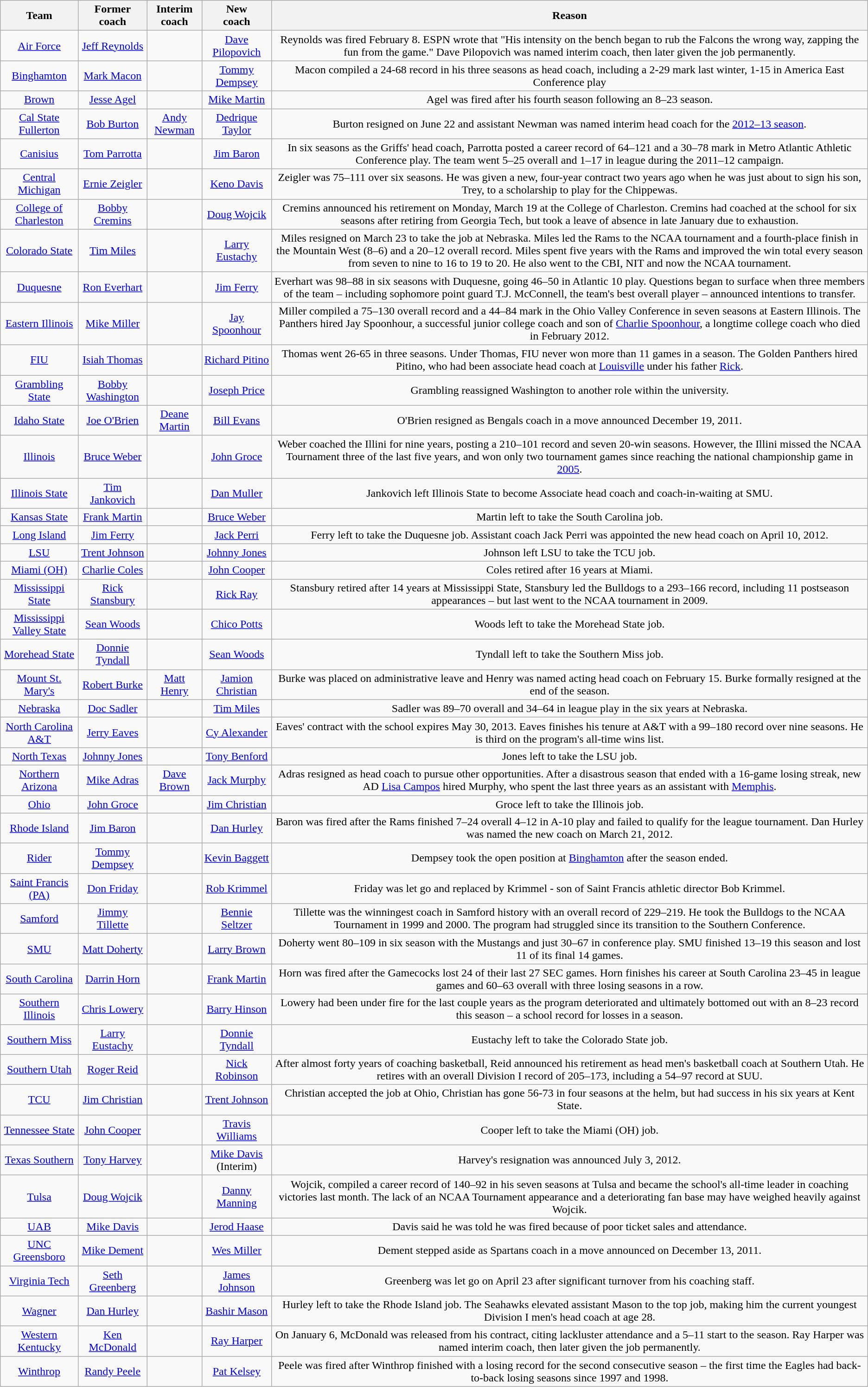<table class="wikitable" style="text-align:center;">
<tr>
<th>Team</th>
<th>Former<br>coach</th>
<th>Interim<br>coach</th>
<th>New<br>coach</th>
<th>Reason</th>
</tr>
<tr>
<td><a href='#'>Air Force</a></td>
<td><a href='#'>Jeff Reynolds</a></td>
<td></td>
<td><a href='#'>Dave Pilopovich</a></td>
<td>Reynolds was fired February 8. ESPN wrote that "His intensity on the bench began to rub the Falcons the wrong way, zapping the fun from the game." Dave Pilopovich was named interim coach, then later given the job permanently.</td>
</tr>
<tr>
<td><a href='#'>Binghamton</a></td>
<td><a href='#'>Mark Macon</a></td>
<td></td>
<td><a href='#'>Tommy Dempsey</a></td>
<td>Macon compiled a 24-68 record in his three seasons as head coach, including a 2-29 mark last winter, 1-15 in America East Conference play</td>
</tr>
<tr>
<td><a href='#'>Brown</a></td>
<td><a href='#'>Jesse Agel</a></td>
<td></td>
<td><a href='#'>Mike Martin</a></td>
<td>Agel was fired after his fourth season following an 8–23 season.</td>
</tr>
<tr>
<td><a href='#'>Cal State Fullerton</a></td>
<td><a href='#'>Bob Burton</a></td>
<td><a href='#'>Andy Newman</a></td>
<td><a href='#'>Dedrique Taylor</a></td>
<td>Burton resigned on June 22 and assistant Newman was named interim head coach for the <a href='#'>2012–13 season</a>.</td>
</tr>
<tr>
<td><a href='#'>Canisius</a></td>
<td><a href='#'>Tom Parrotta</a></td>
<td></td>
<td><a href='#'>Jim Baron</a></td>
<td>In six seasons as the Griffs' head coach, Parrotta posted a career record of 64–121 and a 30–78 mark in Metro Atlantic Athletic Conference play. The team went 5–25 overall and 1–17 in league during the 2011–12 campaign.</td>
</tr>
<tr>
<td><a href='#'>Central Michigan</a></td>
<td><a href='#'>Ernie Zeigler</a></td>
<td></td>
<td><a href='#'>Keno Davis</a></td>
<td>Zeigler was 75–111 over six seasons. He was given a new, four-year contract two years ago when he was just about to sign his son, Trey, to a scholarship to play for the Chippewas.</td>
</tr>
<tr>
<td><a href='#'>College of Charleston</a></td>
<td><a href='#'>Bobby Cremins</a></td>
<td></td>
<td><a href='#'>Doug Wojcik</a></td>
<td>Cremins announced his retirement on Monday, March 19 at the College of Charleston. Cremins had coached at the school for six seasons after retiring from Georgia Tech, but took a leave of absence in late January due to exhaustion.</td>
</tr>
<tr>
<td><a href='#'>Colorado State</a></td>
<td><a href='#'>Tim Miles</a></td>
<td></td>
<td><a href='#'>Larry Eustachy</a></td>
<td>Miles resigned on March 23 to take the job at Nebraska. Miles led the Rams to the NCAA tournament and a fourth-place finish in the Mountain West (8–6) and a 20–12 overall record. Miles spent five years with the Rams and improved the win total every season from seven to nine to 16 to 19 to 20. He also went to the CBI, NIT and now the NCAA tournament.</td>
</tr>
<tr>
<td><a href='#'>Duquesne</a></td>
<td><a href='#'>Ron Everhart</a></td>
<td></td>
<td><a href='#'>Jim Ferry</a></td>
<td>Everhart was 98–88 in six seasons with Duquesne, going 46–50 in Atlantic 10 play. Questions began to surface  when three members of the team – including sophomore point guard T.J. McConnell, the team's best overall player – announced intentions to transfer.</td>
</tr>
<tr>
<td><a href='#'>Eastern Illinois</a></td>
<td><a href='#'>Mike Miller</a></td>
<td></td>
<td><a href='#'>Jay Spoonhour</a></td>
<td>Miller compiled a 75–130 overall record and a 44–84 mark in the Ohio Valley Conference in seven seasons at Eastern Illinois. The Panthers hired Jay Spoonhour, a successful junior college coach and son of <a href='#'>Charlie Spoonhour</a>, a longtime college coach who died in February 2012.</td>
</tr>
<tr>
<td><a href='#'>FIU</a></td>
<td><a href='#'>Isiah Thomas</a></td>
<td></td>
<td><a href='#'>Richard Pitino</a></td>
<td>Thomas went 26-65 in three seasons. Under Thomas, FIU never won more than 11 games in a season. The Golden Panthers hired Pitino, who had been associate head coach at <a href='#'>Louisville</a> under his father <a href='#'>Rick</a>.</td>
</tr>
<tr>
<td><a href='#'>Grambling State</a></td>
<td><a href='#'>Bobby Washington</a></td>
<td></td>
<td><a href='#'>Joseph Price</a></td>
<td>Grambling reassigned Washington to another role within the university.</td>
</tr>
<tr>
<td><a href='#'>Idaho State</a></td>
<td><a href='#'>Joe O'Brien</a></td>
<td><a href='#'>Deane Martin</a></td>
<td><a href='#'>Bill Evans</a></td>
<td>O'Brien resigned as Bengals coach in a move announced December 19, 2011.</td>
</tr>
<tr>
<td><a href='#'>Illinois</a></td>
<td><a href='#'>Bruce Weber</a></td>
<td></td>
<td><a href='#'>John Groce</a></td>
<td>Weber coached the Illini for nine years, posting a 210–101 record and seven 20-win seasons. However, the Illini missed the NCAA Tournament three of the last five years, and won only two tournament games since reaching the national championship game in <a href='#'>2005</a>.</td>
</tr>
<tr>
<td><a href='#'>Illinois State</a></td>
<td><a href='#'>Tim Jankovich</a></td>
<td></td>
<td><a href='#'>Dan Muller</a></td>
<td>Jankovich left Illinois State to become Associate head coach and coach-in-waiting at SMU.</td>
</tr>
<tr>
<td><a href='#'>Kansas State</a></td>
<td><a href='#'>Frank Martin</a></td>
<td></td>
<td><a href='#'>Bruce Weber</a></td>
<td>Martin left to take the South Carolina job.</td>
</tr>
<tr>
<td><a href='#'>Long Island</a></td>
<td><a href='#'>Jim Ferry</a></td>
<td></td>
<td><a href='#'>Jack Perri</a></td>
<td>Ferry left to take the Duquesne job. Assistant coach Jack Perri was appointed the new head coach on April 10, 2012.</td>
</tr>
<tr>
<td><a href='#'>LSU</a></td>
<td><a href='#'>Trent Johnson</a></td>
<td></td>
<td><a href='#'>Johnny Jones</a></td>
<td>Johnson left LSU to take the TCU job.</td>
</tr>
<tr>
<td><a href='#'>Miami (OH)</a></td>
<td><a href='#'>Charlie Coles</a></td>
<td></td>
<td><a href='#'>John Cooper</a></td>
<td>Coles retired after 16 years at Miami.</td>
</tr>
<tr>
<td><a href='#'>Mississippi State</a></td>
<td><a href='#'>Rick Stansbury</a></td>
<td></td>
<td><a href='#'>Rick Ray</a></td>
<td>Stansbury retired after 14 years at Mississippi State, Stansbury led the Bulldogs to a 293–166 record, including 11 postseason appearances – but last went to the NCAA tournament in 2009.</td>
</tr>
<tr>
<td><a href='#'>Mississippi Valley State</a></td>
<td><a href='#'>Sean Woods</a></td>
<td></td>
<td><a href='#'>Chico Potts</a></td>
<td>Woods left to take the Morehead State job.</td>
</tr>
<tr>
<td><a href='#'>Morehead State</a></td>
<td><a href='#'>Donnie Tyndall</a></td>
<td></td>
<td><a href='#'>Sean Woods</a></td>
<td>Tyndall left to take the Southern Miss job.</td>
</tr>
<tr>
<td><a href='#'>Mount St. Mary's</a></td>
<td><a href='#'>Robert Burke</a></td>
<td><a href='#'>Matt Henry</a></td>
<td><a href='#'>Jamion Christian</a></td>
<td>Burke was placed on administrative leave and Henry was named acting head coach on February 15. Burke formally resigned at the end of the season.</td>
</tr>
<tr>
<td><a href='#'>Nebraska</a></td>
<td><a href='#'>Doc Sadler</a></td>
<td></td>
<td><a href='#'>Tim Miles</a></td>
<td>Sadler was 89–70 overall and 34–64 in league play in the six years at Nebraska.</td>
</tr>
<tr>
<td><a href='#'>North Carolina A&T</a></td>
<td><a href='#'>Jerry Eaves</a></td>
<td></td>
<td><a href='#'>Cy Alexander</a></td>
<td>Eaves' contract with the school expires May 30, 2013. Eaves finishes his tenure at A&T with a 99–180 record over nine seasons. He is third on the program's all-time wins list.</td>
</tr>
<tr>
<td><a href='#'>North Texas</a></td>
<td><a href='#'>Johnny Jones</a></td>
<td></td>
<td><a href='#'>Tony Benford</a></td>
<td>Jones left to take the LSU job.</td>
</tr>
<tr>
<td><a href='#'>Northern Arizona</a></td>
<td><a href='#'>Mike Adras</a></td>
<td><a href='#'>Dave Brown</a></td>
<td><a href='#'>Jack Murphy</a></td>
<td>Adras resigned as head coach to pursue other opportunities. After a disastrous season that ended with a 16-game losing streak, new AD <a href='#'>Lisa Campos</a> hired Murphy, who spent the last three years as an assistant with <a href='#'>Memphis</a>.</td>
</tr>
<tr>
<td><a href='#'>Ohio</a></td>
<td><a href='#'>John Groce</a></td>
<td></td>
<td><a href='#'>Jim Christian</a></td>
<td>Groce left to take the Illinois job.</td>
</tr>
<tr>
<td><a href='#'>Rhode Island</a></td>
<td><a href='#'>Jim Baron</a></td>
<td></td>
<td><a href='#'>Dan Hurley</a></td>
<td>Baron was fired after the Rams finished 7–24 overall 4–12 in A-10 play and failed to qualify for the league tournament. Dan Hurley was named the new coach on March 21, 2012.</td>
</tr>
<tr>
<td><a href='#'>Rider</a></td>
<td><a href='#'>Tommy Dempsey</a></td>
<td></td>
<td><a href='#'>Kevin Baggett</a></td>
<td>Dempsey took the open position at <a href='#'>Binghamton</a> after the season ended.</td>
</tr>
<tr>
<td><a href='#'>Saint Francis (PA)</a></td>
<td><a href='#'>Don Friday</a></td>
<td></td>
<td><a href='#'>Rob Krimmel</a></td>
<td>Friday was let go and replaced by Krimmel - son of Saint Francis athletic director Bob Krimmel.</td>
</tr>
<tr>
<td><a href='#'>Samford</a></td>
<td><a href='#'>Jimmy Tillette</a></td>
<td></td>
<td><a href='#'>Bennie Seltzer</a></td>
<td>Tillette was the winningest coach in Samford history with an overall record of 229–219. He took the Bulldogs to the NCAA Tournament in 1999 and 2000. The program had struggled since its transition to the Southern Conference.</td>
</tr>
<tr>
<td><a href='#'>SMU</a></td>
<td><a href='#'>Matt Doherty</a></td>
<td></td>
<td><a href='#'>Larry Brown</a></td>
<td>Doherty went 80–109 in six season with the Mustangs and just 30–67 in conference play. SMU finished 13–19 this season and lost 11 of its final 14 games.</td>
</tr>
<tr>
<td><a href='#'>South Carolina</a></td>
<td><a href='#'>Darrin Horn</a></td>
<td></td>
<td><a href='#'>Frank Martin</a></td>
<td>Horn was fired after the Gamecocks lost 24 of their last 27 SEC games. Horn finishes his career at South Carolina 23–45 in league games and 60–63 overall with three losing seasons in a row.</td>
</tr>
<tr>
<td><a href='#'>Southern Illinois</a></td>
<td><a href='#'>Chris Lowery</a></td>
<td></td>
<td><a href='#'>Barry Hinson</a></td>
<td>Lowery had been under fire for the last couple years as the program deteriorated and ultimately bottomed out with an 8–23 record this season – a school record for losses in a season.</td>
</tr>
<tr>
<td><a href='#'>Southern Miss</a></td>
<td><a href='#'>Larry Eustachy</a></td>
<td></td>
<td><a href='#'>Donnie Tyndall</a></td>
<td>Eustachy left to take the Colorado State job.</td>
</tr>
<tr>
<td><a href='#'>Southern Utah</a></td>
<td><a href='#'>Roger Reid</a></td>
<td></td>
<td><a href='#'>Nick Robinson</a></td>
<td>After almost forty years of coaching basketball, Reid announced his retirement as head men's basketball coach at Southern Utah. He retires with an overall Division I record of 205–173, including a 54–97 record at SUU.</td>
</tr>
<tr>
<td><a href='#'>TCU</a></td>
<td><a href='#'>Jim Christian</a></td>
<td></td>
<td><a href='#'>Trent Johnson</a></td>
<td>Christian accepted the job at Ohio, Christian has gone 56-73 in four seasons at the helm, but had success in his six years at Kent State.</td>
</tr>
<tr>
<td><a href='#'>Tennessee State</a></td>
<td><a href='#'>John Cooper</a></td>
<td></td>
<td><a href='#'>Travis Williams</a></td>
<td>Cooper left to take the Miami (OH) job.</td>
</tr>
<tr>
<td><a href='#'>Texas Southern</a></td>
<td><a href='#'>Tony Harvey</a></td>
<td></td>
<td><a href='#'>Mike Davis</a> (Interim)</td>
<td>Harvey's resignation was announced July 3, 2012.</td>
</tr>
<tr>
<td><a href='#'>Tulsa</a></td>
<td><a href='#'>Doug Wojcik</a></td>
<td></td>
<td><a href='#'>Danny Manning</a></td>
<td>Wojcik, compiled a career record of 140–92 in his seven seasons at Tulsa and became the school's all-time leader in coaching victories last month. The lack of an NCAA Tournament appearance and a deteriorating fan base may have weighed heavily against Wojcik.</td>
</tr>
<tr>
<td><a href='#'>UAB</a></td>
<td><a href='#'>Mike Davis</a></td>
<td></td>
<td><a href='#'>Jerod Haase</a></td>
<td>Davis said he was told he was fired because of poor ticket sales and attendance.</td>
</tr>
<tr>
<td><a href='#'>UNC Greensboro</a></td>
<td><a href='#'>Mike Dement</a></td>
<td></td>
<td><a href='#'>Wes Miller</a></td>
<td>Dement stepped aside as Spartans coach in a move announced on December 13, 2011.</td>
</tr>
<tr>
<td><a href='#'>Virginia Tech</a></td>
<td><a href='#'>Seth Greenberg</a></td>
<td></td>
<td><a href='#'>James Johnson</a></td>
<td>Greenberg was let go on April 23 after significant turnover from his coaching staff.</td>
</tr>
<tr>
<td><a href='#'>Wagner</a></td>
<td><a href='#'>Dan Hurley</a></td>
<td></td>
<td><a href='#'>Bashir Mason</a></td>
<td>Hurley left to take the Rhode Island job. The Seahawks elevated assistant Mason to the top job, making him the current youngest Division I men's head coach at age 28.</td>
</tr>
<tr>
<td><a href='#'>Western Kentucky</a></td>
<td><a href='#'>Ken McDonald</a></td>
<td></td>
<td><a href='#'>Ray Harper</a></td>
<td>On January 6, McDonald was released from his contract, citing lackluster attendance and a 5–11 start to the season. Ray Harper was named interim coach, then later given the job permanently.</td>
</tr>
<tr>
<td><a href='#'>Winthrop</a></td>
<td><a href='#'>Randy Peele</a></td>
<td></td>
<td><a href='#'>Pat Kelsey</a></td>
<td>Peele was fired after Winthrop finished with a losing record for the second consecutive season – the first time the Eagles had back-to-back losing seasons since 1997 and 1998.</td>
</tr>
</table>
